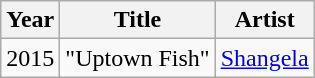<table class="wikitable">
<tr>
<th>Year</th>
<th>Title</th>
<th>Artist</th>
</tr>
<tr>
<td>2015</td>
<td>"Uptown Fish"</td>
<td><a href='#'>Shangela</a></td>
</tr>
</table>
